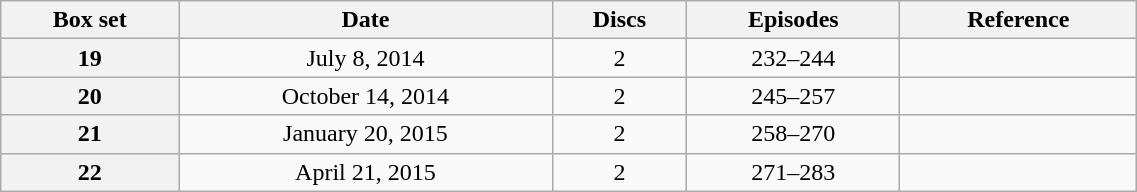<table class="wikitable" style="text-align: center; width: 60%;">
<tr>
<th scope="col" 175px;">Box set</th>
<th scope="col" 125px;>Date</th>
<th scope="col">Discs</th>
<th scope="col">Episodes</th>
<th scope="col">Reference</th>
</tr>
<tr>
<th scope="row">19</th>
<td>July 8, 2014</td>
<td>2</td>
<td>232–244</td>
<td></td>
</tr>
<tr>
<th scope="row">20</th>
<td>October 14, 2014</td>
<td>2</td>
<td>245–257</td>
<td></td>
</tr>
<tr>
<th scope="row">21</th>
<td>January 20, 2015</td>
<td>2</td>
<td>258–270</td>
<td></td>
</tr>
<tr>
<th scope="row">22</th>
<td>April 21, 2015</td>
<td>2</td>
<td>271–283</td>
<td></td>
</tr>
</table>
